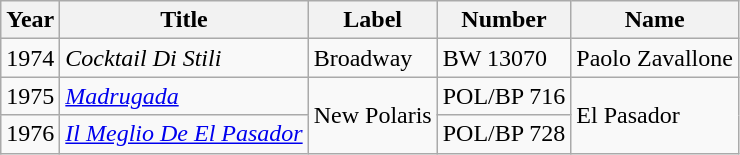<table class="wikitable">
<tr>
<th>Year</th>
<th>Title</th>
<th>Label</th>
<th>Number</th>
<th>Name</th>
</tr>
<tr>
<td>1974</td>
<td><em>Cocktail Di Stili</em></td>
<td>Broadway</td>
<td>BW 13070</td>
<td>Paolo Zavallone</td>
</tr>
<tr>
<td>1975</td>
<td><em><a href='#'>Madrugada</a></em></td>
<td rowspan="2">New Polaris</td>
<td>POL/BP 716</td>
<td rowspan="2">El Pasador</td>
</tr>
<tr>
<td>1976</td>
<td><em><a href='#'>Il Meglio De El Pasador</a></em></td>
<td>POL/BP 728</td>
</tr>
</table>
